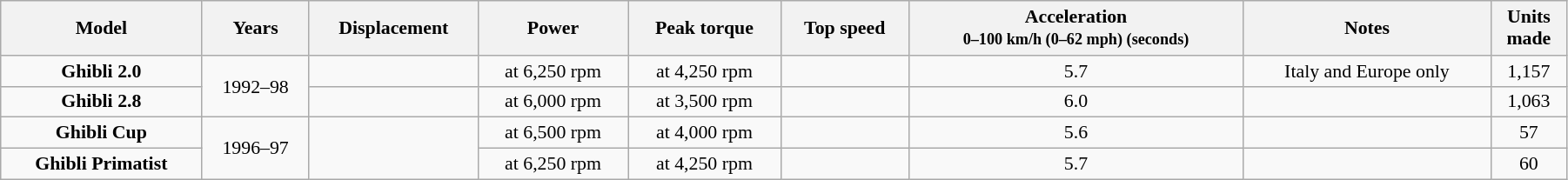<table class="wikitable" style="text-align:center; font-size:91%;" width=95%>
<tr>
<th>Model</th>
<th>Years</th>
<th>Displacement</th>
<th>Power</th>
<th>Peak torque</th>
<th>Top speed</th>
<th>Acceleration<br><small>0–100 km/h (0–62 mph) (seconds)</small></th>
<th>Notes</th>
<th style="line-height:1.2em;">Units<br>made</th>
</tr>
<tr>
<td><strong>Ghibli 2.0</strong></td>
<td rowspan="2">1992–98</td>
<td></td>
<td> at 6,250 rpm</td>
<td> at 4,250 rpm</td>
<td></td>
<td>5.7</td>
<td>Italy and Europe only</td>
<td>1,157</td>
</tr>
<tr>
<td><strong>Ghibli 2.8</strong></td>
<td></td>
<td> at 6,000 rpm</td>
<td> at 3,500 rpm</td>
<td></td>
<td>6.0</td>
<td></td>
<td>1,063</td>
</tr>
<tr>
<td><strong>Ghibli Cup</strong></td>
<td rowspan="2">1996–97</td>
<td rowspan="2"></td>
<td> at 6,500 rpm</td>
<td> at 4,000 rpm</td>
<td></td>
<td>5.6</td>
<td></td>
<td>57</td>
</tr>
<tr>
<td><strong>Ghibli Primatist</strong></td>
<td> at 6,250 rpm</td>
<td> at 4,250 rpm</td>
<td></td>
<td>5.7</td>
<td></td>
<td>60</td>
</tr>
</table>
